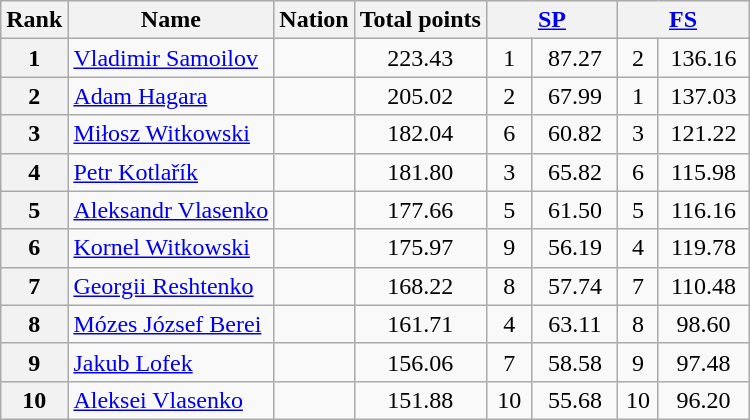<table class="wikitable sortable">
<tr>
<th>Rank</th>
<th>Name</th>
<th>Nation</th>
<th>Total points</th>
<th colspan=2 width=80px><a href='#'>SP</a></th>
<th colspan=2 width=80px><a href='#'>FS</a></th>
</tr>
<tr>
<th>1</th>
<td><a href='#'>Vladimir Samoilov</a></td>
<td></td>
<td align=center>223.43</td>
<td align=center>1</td>
<td align=center>87.27</td>
<td align=center>2</td>
<td align=center>136.16</td>
</tr>
<tr>
<th>2</th>
<td><a href='#'>Adam Hagara</a></td>
<td></td>
<td align=center>205.02</td>
<td align=center>2</td>
<td align=center>67.99</td>
<td align=center>1</td>
<td align=center>137.03</td>
</tr>
<tr>
<th>3</th>
<td><a href='#'>Miłosz Witkowski</a></td>
<td></td>
<td align="center">182.04</td>
<td align="center">6</td>
<td align="center">60.82</td>
<td align="center">3</td>
<td align="center">121.22</td>
</tr>
<tr>
<th>4</th>
<td><a href='#'>Petr Kotlařík</a></td>
<td></td>
<td align="center">181.80</td>
<td align="center">3</td>
<td align="center">65.82</td>
<td align="center">6</td>
<td align="center">115.98</td>
</tr>
<tr>
<th>5</th>
<td><a href='#'>Aleksandr Vlasenko</a></td>
<td></td>
<td align="center">177.66</td>
<td align="center">5</td>
<td align="center">61.50</td>
<td align="center">5</td>
<td align="center">116.16</td>
</tr>
<tr>
<th>6</th>
<td><a href='#'>Kornel Witkowski</a></td>
<td></td>
<td align="center">175.97</td>
<td align="center">9</td>
<td align="center">56.19</td>
<td align="center">4</td>
<td align="center">119.78</td>
</tr>
<tr>
<th>7</th>
<td><a href='#'>Georgii Reshtenko</a></td>
<td></td>
<td align="center">168.22</td>
<td align="center">8</td>
<td align="center">57.74</td>
<td align="center">7</td>
<td align="center">110.48</td>
</tr>
<tr>
<th>8</th>
<td><a href='#'>Mózes József Berei</a></td>
<td></td>
<td align="center">161.71</td>
<td align="center">4</td>
<td align="center">63.11</td>
<td align="center">8</td>
<td align="center">98.60</td>
</tr>
<tr>
<th>9</th>
<td><a href='#'>Jakub Lofek</a></td>
<td></td>
<td align=center>156.06</td>
<td align=center>7</td>
<td align=center>58.58</td>
<td align=center>9</td>
<td align=center>97.48</td>
</tr>
<tr>
<th>10</th>
<td><a href='#'>Aleksei Vlasenko</a></td>
<td></td>
<td align=center>151.88</td>
<td align=center>10</td>
<td align=center>55.68</td>
<td align=center>10</td>
<td align=center>96.20</td>
</tr>
</table>
